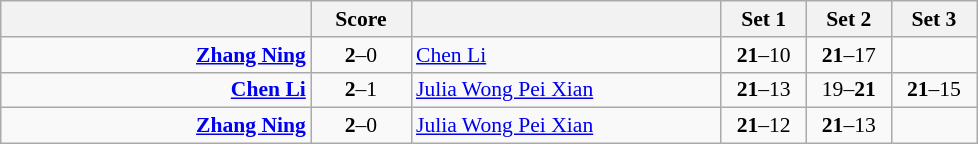<table class="wikitable" style="text-align:center; font-size:90%">
<tr>
<th align="right" width="200"></th>
<th width="60">Score</th>
<th align="left" width="200"></th>
<th width="50">Set 1</th>
<th width="50">Set 2</th>
<th width="50">Set 3</th>
</tr>
<tr>
<td align="right"><strong><a href='#'>Zhang Ning</a> </strong></td>
<td align="center"><strong>2</strong>–0</td>
<td align="left"> <a href='#'>Chen Li</a></td>
<td><strong>21</strong>–10</td>
<td><strong>21</strong>–17</td>
<td></td>
</tr>
<tr>
<td align="right"><strong><a href='#'>Chen Li</a> </strong></td>
<td align="center"><strong>2</strong>–1</td>
<td align="left"> <a href='#'>Julia Wong Pei Xian</a></td>
<td><strong>21</strong>–13</td>
<td>19–<strong>21</strong></td>
<td><strong>21</strong>–15</td>
</tr>
<tr>
<td align="right"><strong><a href='#'>Zhang Ning</a> </strong></td>
<td align="center"><strong>2</strong>–0</td>
<td align="left"> <a href='#'>Julia Wong Pei Xian</a></td>
<td><strong>21</strong>–12</td>
<td><strong>21</strong>–13</td>
<td></td>
</tr>
</table>
